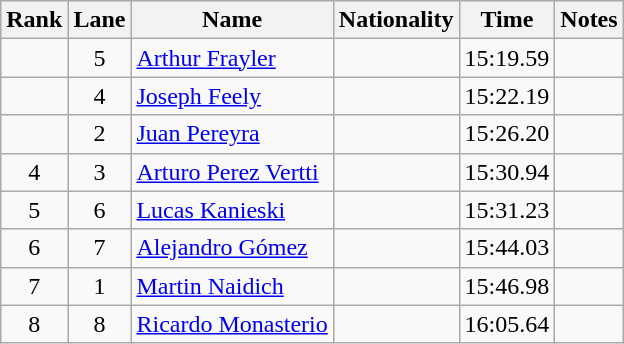<table class="wikitable sortable" style="text-align:center">
<tr>
<th>Rank</th>
<th>Lane</th>
<th>Name</th>
<th>Nationality</th>
<th>Time</th>
<th>Notes</th>
</tr>
<tr>
<td></td>
<td>5</td>
<td align=left><a href='#'>Arthur Frayler</a></td>
<td align=left></td>
<td>15:19.59</td>
<td></td>
</tr>
<tr>
<td></td>
<td>4</td>
<td align=left><a href='#'>Joseph Feely</a></td>
<td align=left></td>
<td>15:22.19</td>
<td></td>
</tr>
<tr>
<td></td>
<td>2</td>
<td align=left><a href='#'>Juan Pereyra</a></td>
<td align=left></td>
<td>15:26.20</td>
<td></td>
</tr>
<tr>
<td>4</td>
<td>3</td>
<td align=left><a href='#'>Arturo Perez Vertti</a></td>
<td align=left></td>
<td>15:30.94</td>
<td></td>
</tr>
<tr>
<td>5</td>
<td>6</td>
<td align=left><a href='#'>Lucas Kanieski</a></td>
<td align=left></td>
<td>15:31.23</td>
<td></td>
</tr>
<tr>
<td>6</td>
<td>7</td>
<td align=left><a href='#'>Alejandro Gómez</a></td>
<td align=left></td>
<td>15:44.03</td>
<td></td>
</tr>
<tr>
<td>7</td>
<td>1</td>
<td align=left><a href='#'>Martin Naidich</a></td>
<td align=left></td>
<td>15:46.98</td>
<td></td>
</tr>
<tr>
<td>8</td>
<td>8</td>
<td align=left><a href='#'>Ricardo Monasterio</a></td>
<td align=left></td>
<td>16:05.64</td>
<td></td>
</tr>
</table>
